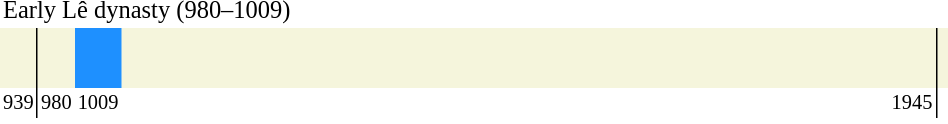<table width="50%" cellpadding="2" cellspacing="0" style="text-align: right; font-size: 85%; border-bottom: 4px solid #FFFFFF">
<tr>
<td colspan="4" align="left"><big>Early Lê dynasty (980–1009)</big></td>
</tr>
<tr style="background-color: #F5F5DC; height:40px;">
<td width="10" style="border-right: 1px solid #000000"> </td>
<td width="3%"> </td>
<td width="3%" style="background:#1E90FF"> </td>
<td width="94%"> </td>
<td width="10" style="border-left: 1px solid #000000"> </td>
</tr>
<tr>
<td style="border-right: 1px solid #000000">939</td>
<td>980</td>
<td>1009</td>
<td>1945</td>
<td style="border-left: 1px solid #000000"> </td>
</tr>
</table>
